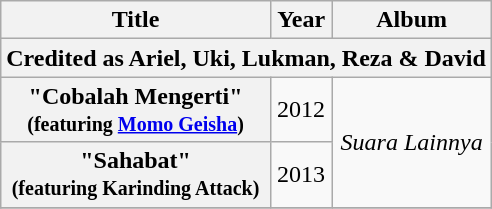<table class="wikitable plainrowheaders" style="text-align:center;">
<tr>
<th scope="col">Title</th>
<th scope="col">Year</th>
<th scope="col">Album</th>
</tr>
<tr>
<th scope="col" colspan="4">Credited as Ariel, Uki, Lukman, Reza & David</th>
</tr>
<tr>
<th scope="row">"Cobalah Mengerti" <br><small>(featuring <a href='#'>Momo Geisha</a>)</small></th>
<td>2012</td>
<td rowspan="2"><em>Suara Lainnya</em></td>
</tr>
<tr>
<th scope="row">"Sahabat"<br><small>(featuring Karinding Attack)</small></th>
<td>2013</td>
</tr>
<tr>
</tr>
</table>
